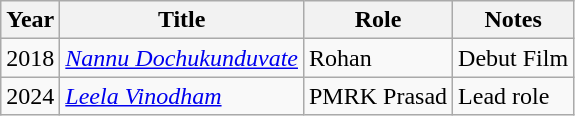<table class="wikitable sortable">
<tr>
<th>Year</th>
<th>Title</th>
<th>Role</th>
<th>Notes</th>
</tr>
<tr>
<td>2018</td>
<td><em><a href='#'>Nannu Dochukunduvate</a></em></td>
<td>Rohan</td>
<td>Debut Film</td>
</tr>
<tr>
<td>2024</td>
<td><em><a href='#'>Leela Vinodham</a></em></td>
<td>PMRK Prasad</td>
<td>Lead role</td>
</tr>
</table>
